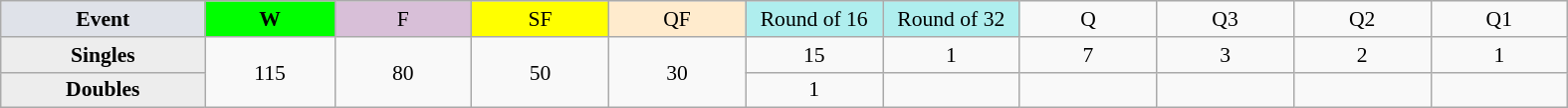<table class=wikitable style=font-size:90%;text-align:center>
<tr>
<td style="width:130px; background:#dfe2e9;"><strong>Event</strong></td>
<td style="width:80px; background:lime;"><strong>W</strong></td>
<td style="width:85px; background:thistle;">F</td>
<td style="width:85px; background:#ff0;">SF</td>
<td style="width:85px; background:#ffebcd;">QF</td>
<td style="width:85px; background:#afeeee;">Round of 16</td>
<td style="width:85px; background:#afeeee;">Round of 32</td>
<td width=85>Q</td>
<td width=85>Q3</td>
<td width=85>Q2</td>
<td width=85>Q1</td>
</tr>
<tr>
<th style="background:#ededed;">Singles</th>
<td rowspan=2>115</td>
<td rowspan=2>80</td>
<td rowspan=2>50</td>
<td rowspan=2>30</td>
<td>15</td>
<td>1</td>
<td>7</td>
<td>3</td>
<td>2</td>
<td>1</td>
</tr>
<tr>
<th style="background:#ededed;">Doubles</th>
<td>1</td>
<td></td>
<td></td>
<td></td>
<td></td>
<td></td>
</tr>
</table>
